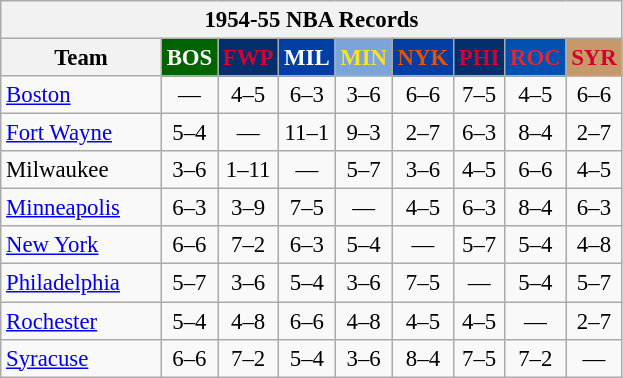<table class="wikitable" style="font-size:95%; text-align:center;">
<tr>
<th colspan=9>1954-55 NBA Records</th>
</tr>
<tr>
<th width=100>Team</th>
<th style="background:#006400;color:#FFFFFF;width=35">BOS</th>
<th style="background:#012F6B;color:#D40032;width=35">FWP</th>
<th style="background:#003EA4;color:#FFFFFF;width=35">MIL</th>
<th style="background:#7BA4DB;color:#FBE122;width=35">MIN</th>
<th style="background:#003EA4;color:#E45206;width=35">NYK</th>
<th style="background:#012F6B;color:#D50033;width=35">PHI</th>
<th style="background:#0050B0;color:#D82A3C;width=35">ROC</th>
<th style="background:#C79968;color:#D20032;width=35">SYR</th>
</tr>
<tr>
<td style="text-align:left;"><a href='#'>Boston</a></td>
<td>—</td>
<td>4–5</td>
<td>6–3</td>
<td>3–6</td>
<td>6–6</td>
<td>7–5</td>
<td>4–5</td>
<td>6–6</td>
</tr>
<tr>
<td style="text-align:left;"><a href='#'>Fort Wayne</a></td>
<td>5–4</td>
<td>—</td>
<td>11–1</td>
<td>9–3</td>
<td>2–7</td>
<td>6–3</td>
<td>8–4</td>
<td>2–7</td>
</tr>
<tr>
<td style="text-align:left;">Milwaukee</td>
<td>3–6</td>
<td>1–11</td>
<td>—</td>
<td>5–7</td>
<td>3–6</td>
<td>4–5</td>
<td>6–6</td>
<td>4–5</td>
</tr>
<tr>
<td style="text-align:left;"><a href='#'>Minneapolis</a></td>
<td>6–3</td>
<td>3–9</td>
<td>7–5</td>
<td>—</td>
<td>4–5</td>
<td>6–3</td>
<td>8–4</td>
<td>6–3</td>
</tr>
<tr>
<td style="text-align:left;"><a href='#'>New York</a></td>
<td>6–6</td>
<td>7–2</td>
<td>6–3</td>
<td>5–4</td>
<td>—</td>
<td>5–7</td>
<td>5–4</td>
<td>4–8</td>
</tr>
<tr>
<td style="text-align:left;"><a href='#'>Philadelphia</a></td>
<td>5–7</td>
<td>3–6</td>
<td>5–4</td>
<td>3–6</td>
<td>7–5</td>
<td>—</td>
<td>5–4</td>
<td>5–7</td>
</tr>
<tr>
<td style="text-align:left;"><a href='#'>Rochester</a></td>
<td>5–4</td>
<td>4–8</td>
<td>6–6</td>
<td>4–8</td>
<td>4–5</td>
<td>4–5</td>
<td>—</td>
<td>2–7</td>
</tr>
<tr>
<td style="text-align:left;"><a href='#'>Syracuse</a></td>
<td>6–6</td>
<td>7–2</td>
<td>5–4</td>
<td>3–6</td>
<td>8–4</td>
<td>7–5</td>
<td>7–2</td>
<td>—</td>
</tr>
</table>
